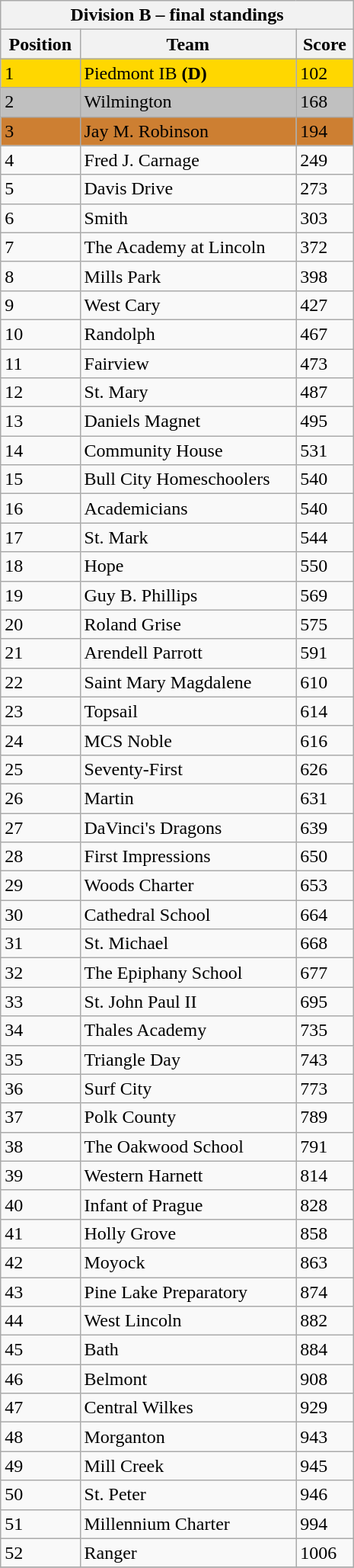<table class="wikitable collapsible collapsed" style="float:right; width:310px">
<tr>
<th colspan=3>Division B – final standings</th>
</tr>
<tr>
<th>Position</th>
<th>Team</th>
<th>Score</th>
</tr>
<tr style="background:#ffd700; color:black">
<td>1</td>
<td>Piedmont IB <strong>(D)</strong></td>
<td>102</td>
</tr>
<tr style="background:#c0c0c0; color:black">
<td>2</td>
<td>Wilmington</td>
<td>168</td>
</tr>
<tr style="background:#cd7f32; color:black">
<td>3</td>
<td>Jay M. Robinson</td>
<td>194</td>
</tr>
<tr>
<td>4</td>
<td>Fred J. Carnage</td>
<td>249</td>
</tr>
<tr>
<td>5</td>
<td>Davis Drive</td>
<td>273</td>
</tr>
<tr>
<td>6</td>
<td>Smith</td>
<td>303</td>
</tr>
<tr>
<td>7</td>
<td>The Academy at Lincoln</td>
<td>372</td>
</tr>
<tr>
<td>8</td>
<td>Mills Park</td>
<td>398</td>
</tr>
<tr>
<td>9</td>
<td>West Cary</td>
<td>427</td>
</tr>
<tr>
<td>10</td>
<td>Randolph</td>
<td>467</td>
</tr>
<tr>
<td>11</td>
<td>Fairview</td>
<td>473</td>
</tr>
<tr>
<td>12</td>
<td>St. Mary</td>
<td>487</td>
</tr>
<tr>
<td>13</td>
<td>Daniels Magnet</td>
<td>495</td>
</tr>
<tr>
<td>14</td>
<td>Community House</td>
<td>531</td>
</tr>
<tr>
<td>15</td>
<td>Bull City Homeschoolers</td>
<td>540</td>
</tr>
<tr>
<td>16</td>
<td>Academicians</td>
<td>540</td>
</tr>
<tr>
<td>17</td>
<td>St. Mark</td>
<td>544</td>
</tr>
<tr>
<td>18</td>
<td>Hope</td>
<td>550</td>
</tr>
<tr>
<td>19</td>
<td>Guy B. Phillips</td>
<td>569</td>
</tr>
<tr>
<td>20</td>
<td>Roland Grise</td>
<td>575</td>
</tr>
<tr>
<td>21</td>
<td>Arendell Parrott</td>
<td>591</td>
</tr>
<tr>
<td>22</td>
<td>Saint Mary Magdalene</td>
<td>610</td>
</tr>
<tr>
<td>23</td>
<td>Topsail</td>
<td>614</td>
</tr>
<tr>
<td>24</td>
<td>MCS Noble</td>
<td>616</td>
</tr>
<tr>
<td>25</td>
<td>Seventy-First</td>
<td>626</td>
</tr>
<tr>
<td>26</td>
<td>Martin</td>
<td>631</td>
</tr>
<tr>
<td>27</td>
<td>DaVinci's Dragons</td>
<td>639</td>
</tr>
<tr>
<td>28</td>
<td>First Impressions</td>
<td>650</td>
</tr>
<tr>
<td>29</td>
<td>Woods Charter</td>
<td>653</td>
</tr>
<tr>
<td>30</td>
<td>Cathedral School</td>
<td>664</td>
</tr>
<tr>
<td>31</td>
<td>St. Michael</td>
<td>668</td>
</tr>
<tr>
<td>32</td>
<td>The Epiphany School</td>
<td>677</td>
</tr>
<tr>
<td>33</td>
<td>St. John Paul II</td>
<td>695</td>
</tr>
<tr>
<td>34</td>
<td>Thales Academy</td>
<td>735</td>
</tr>
<tr>
<td>35</td>
<td>Triangle Day</td>
<td>743</td>
</tr>
<tr>
<td>36</td>
<td>Surf City</td>
<td>773</td>
</tr>
<tr>
<td>37</td>
<td>Polk County</td>
<td>789</td>
</tr>
<tr>
<td>38</td>
<td>The Oakwood School</td>
<td>791</td>
</tr>
<tr>
<td>39</td>
<td>Western Harnett</td>
<td>814</td>
</tr>
<tr>
<td>40</td>
<td>Infant of Prague</td>
<td>828</td>
</tr>
<tr>
<td>41</td>
<td>Holly Grove</td>
<td>858</td>
</tr>
<tr>
<td>42</td>
<td>Moyock</td>
<td>863</td>
</tr>
<tr>
<td>43</td>
<td>Pine Lake Preparatory</td>
<td>874</td>
</tr>
<tr>
<td>44</td>
<td>West Lincoln</td>
<td>882</td>
</tr>
<tr>
<td>45</td>
<td>Bath</td>
<td>884</td>
</tr>
<tr>
<td>46</td>
<td>Belmont</td>
<td>908</td>
</tr>
<tr>
<td>47</td>
<td>Central Wilkes</td>
<td>929</td>
</tr>
<tr>
<td>48</td>
<td>Morganton</td>
<td>943</td>
</tr>
<tr>
<td>49</td>
<td>Mill Creek</td>
<td>945</td>
</tr>
<tr>
<td>50</td>
<td>St. Peter</td>
<td>946</td>
</tr>
<tr>
<td>51</td>
<td>Millennium Charter</td>
<td>994</td>
</tr>
<tr>
<td>52</td>
<td>Ranger</td>
<td>1006</td>
</tr>
<tr>
</tr>
</table>
